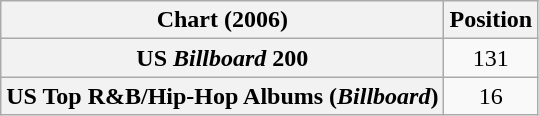<table class="wikitable sortable plainrowheaders" style="text-align:center">
<tr>
<th scope="col">Chart (2006)</th>
<th scope="col">Position</th>
</tr>
<tr>
<th scope="row">US <em>Billboard</em> 200</th>
<td>131</td>
</tr>
<tr>
<th scope="row">US Top R&B/Hip-Hop Albums (<em>Billboard</em>)</th>
<td>16</td>
</tr>
</table>
